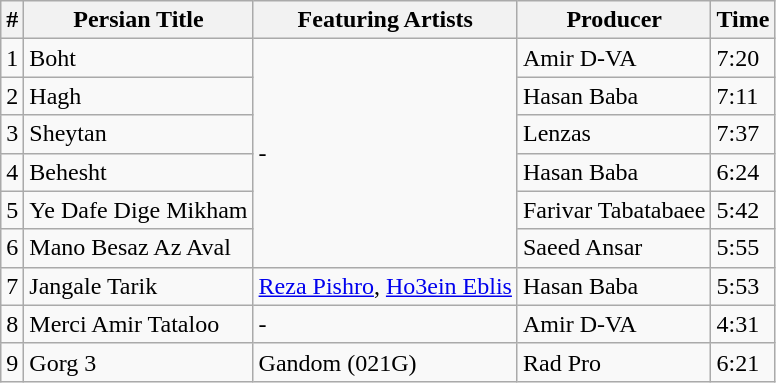<table class="wikitable">
<tr>
<th>#</th>
<th>Persian Title</th>
<th>Featuring Artists</th>
<th>Producer</th>
<th>Time</th>
</tr>
<tr>
<td>1</td>
<td>Boht</td>
<td rowspan="6">-</td>
<td>Amir D-VA</td>
<td>7:20</td>
</tr>
<tr>
<td>2</td>
<td>Hagh</td>
<td>Hasan Baba</td>
<td>7:11</td>
</tr>
<tr>
<td>3</td>
<td>Sheytan</td>
<td>Lenzas</td>
<td>7:37</td>
</tr>
<tr>
<td>4</td>
<td>Behesht</td>
<td>Hasan Baba</td>
<td>6:24</td>
</tr>
<tr>
<td>5</td>
<td>Ye Dafe Dige Mikham</td>
<td>Farivar Tabatabaee</td>
<td>5:42</td>
</tr>
<tr>
<td>6</td>
<td>Mano Besaz Az Aval</td>
<td>Saeed Ansar</td>
<td>5:55</td>
</tr>
<tr>
<td>7</td>
<td>Jangale Tarik</td>
<td><a href='#'>Reza Pishro</a>, <a href='#'>Ho3ein Eblis</a></td>
<td>Hasan Baba</td>
<td>5:53</td>
</tr>
<tr>
<td>8</td>
<td>Merci Amir Tataloo</td>
<td>-</td>
<td>Amir D-VA</td>
<td>4:31</td>
</tr>
<tr>
<td>9</td>
<td>Gorg 3</td>
<td>Gandom (021G)</td>
<td>Rad Pro</td>
<td>6:21</td>
</tr>
</table>
